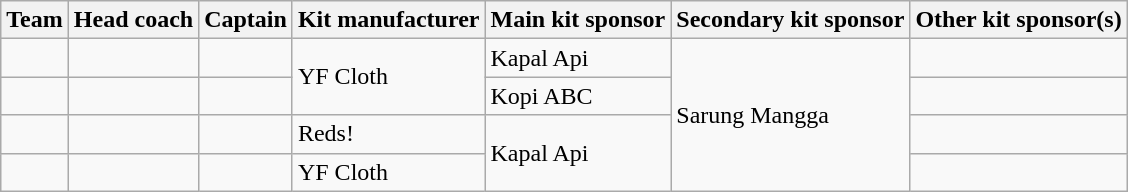<table class="wikitable">
<tr>
<th>Team</th>
<th>Head coach</th>
<th>Captain</th>
<th class="nowrap">Kit manufacturer</th>
<th>Main kit sponsor</th>
<th>Secondary kit sponsor</th>
<th>Other kit sponsor(s)</th>
</tr>
<tr>
<td></td>
<td></td>
<td></td>
<td rowspan=2> YF Cloth</td>
<td>Kapal Api</td>
<td rowspan=4>Sarung Mangga</td>
<td></td>
</tr>
<tr>
<td></td>
<td></td>
<td></td>
<td>Kopi ABC</td>
<td></td>
</tr>
<tr>
<td></td>
<td></td>
<td></td>
<td> Reds!</td>
<td rowspan=2>Kapal Api</td>
<td></td>
</tr>
<tr>
<td></td>
<td></td>
<td></td>
<td> YF Cloth</td>
<td></td>
</tr>
</table>
